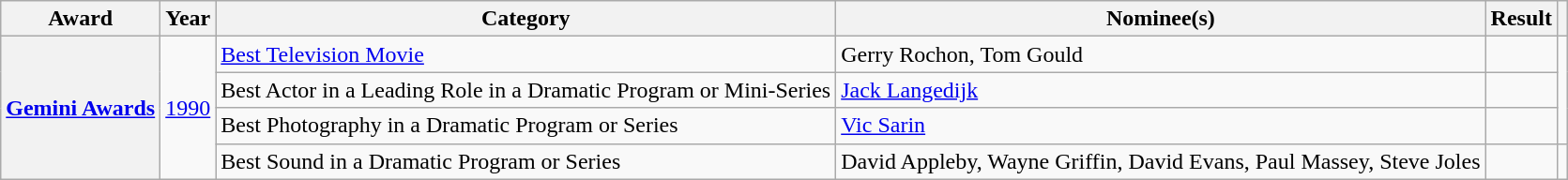<table class="wikitable sortable plainrowheaders">
<tr>
<th scope="col">Award</th>
<th scope="col">Year</th>
<th scope="col">Category</th>
<th scope="col">Nominee(s)</th>
<th scope="col">Result</th>
<th scope="col" class="unsortable"></th>
</tr>
<tr>
<th scope="row"  rowspan=4><a href='#'>Gemini Awards</a></th>
<td rowspan=4><a href='#'>1990</a></td>
<td><a href='#'>Best Television Movie</a></td>
<td>Gerry Rochon, Tom Gould</td>
<td></td>
<td rowspan=3></td>
</tr>
<tr>
<td>Best Actor in a Leading Role in a Dramatic Program or Mini-Series</td>
<td><a href='#'>Jack Langedijk</a></td>
<td></td>
</tr>
<tr>
<td>Best Photography in a Dramatic Program or Series</td>
<td><a href='#'>Vic Sarin</a></td>
<td></td>
</tr>
<tr>
<td>Best Sound in a Dramatic Program or Series</td>
<td>David Appleby, Wayne Griffin, David Evans, Paul Massey, Steve Joles</td>
<td></td>
<td></td>
</tr>
</table>
